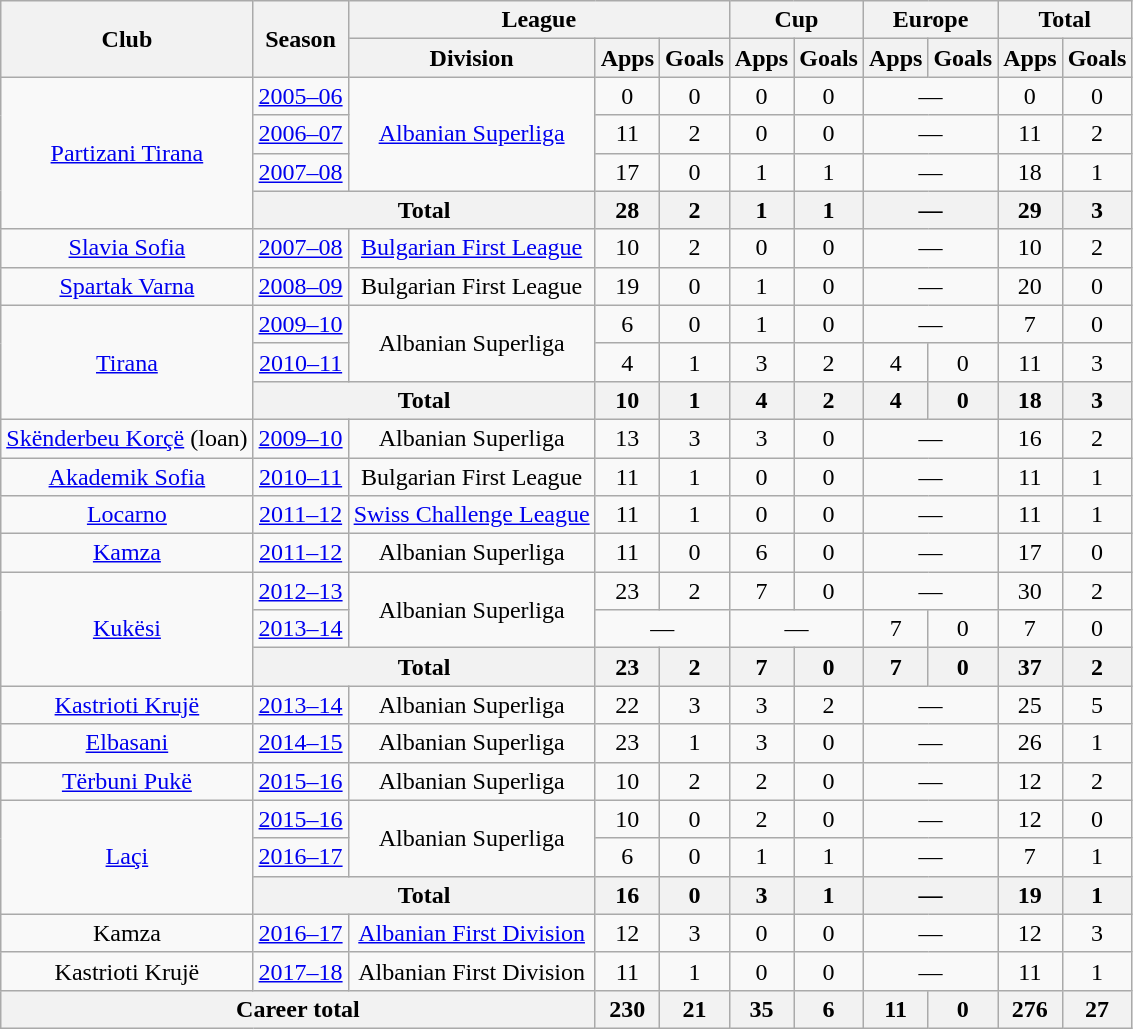<table class="wikitable" style="text-align:center">
<tr>
<th rowspan="2">Club</th>
<th rowspan="2">Season</th>
<th colspan="3">League</th>
<th colspan="2">Cup</th>
<th colspan="2">Europe</th>
<th colspan="2">Total</th>
</tr>
<tr>
<th>Division</th>
<th>Apps</th>
<th>Goals</th>
<th>Apps</th>
<th>Goals</th>
<th>Apps</th>
<th>Goals</th>
<th>Apps</th>
<th>Goals</th>
</tr>
<tr>
<td rowspan="4"><a href='#'>Partizani Tirana</a></td>
<td><a href='#'>2005–06</a></td>
<td rowspan="3"><a href='#'>Albanian Superliga</a></td>
<td>0</td>
<td>0</td>
<td>0</td>
<td>0</td>
<td colspan="2">—</td>
<td>0</td>
<td>0</td>
</tr>
<tr>
<td><a href='#'>2006–07</a></td>
<td>11</td>
<td>2</td>
<td>0</td>
<td>0</td>
<td colspan="2">—</td>
<td>11</td>
<td>2</td>
</tr>
<tr>
<td><a href='#'>2007–08</a></td>
<td>17</td>
<td>0</td>
<td>1</td>
<td>1</td>
<td colspan="2">—</td>
<td>18</td>
<td>1</td>
</tr>
<tr>
<th colspan="2">Total</th>
<th>28</th>
<th>2</th>
<th>1</th>
<th>1</th>
<th colspan="2">—</th>
<th>29</th>
<th>3</th>
</tr>
<tr>
<td><a href='#'>Slavia Sofia</a></td>
<td><a href='#'>2007–08</a></td>
<td><a href='#'>Bulgarian First League</a></td>
<td>10</td>
<td>2</td>
<td>0</td>
<td>0</td>
<td colspan="2">—</td>
<td>10</td>
<td>2</td>
</tr>
<tr>
<td><a href='#'>Spartak Varna</a></td>
<td><a href='#'>2008–09</a></td>
<td>Bulgarian First League</td>
<td>19</td>
<td>0</td>
<td>1</td>
<td>0</td>
<td colspan="2">—</td>
<td>20</td>
<td>0</td>
</tr>
<tr>
<td rowspan="3"><a href='#'>Tirana</a></td>
<td><a href='#'>2009–10</a></td>
<td rowspan="2">Albanian Superliga</td>
<td>6</td>
<td>0</td>
<td>1</td>
<td>0</td>
<td colspan="2">—</td>
<td>7</td>
<td>0</td>
</tr>
<tr>
<td><a href='#'>2010–11</a></td>
<td>4</td>
<td>1</td>
<td>3</td>
<td>2</td>
<td>4</td>
<td>0</td>
<td>11</td>
<td>3</td>
</tr>
<tr>
<th colspan="2">Total</th>
<th>10</th>
<th>1</th>
<th>4</th>
<th>2</th>
<th>4</th>
<th>0</th>
<th>18</th>
<th>3</th>
</tr>
<tr>
<td><a href='#'>Skënderbeu Korçë</a> (loan)</td>
<td><a href='#'>2009–10</a></td>
<td>Albanian Superliga</td>
<td>13</td>
<td>3</td>
<td>3</td>
<td>0</td>
<td colspan="2">—</td>
<td>16</td>
<td>2</td>
</tr>
<tr>
<td><a href='#'>Akademik Sofia</a></td>
<td><a href='#'>2010–11</a></td>
<td>Bulgarian First League</td>
<td>11</td>
<td>1</td>
<td>0</td>
<td>0</td>
<td colspan="2">—</td>
<td>11</td>
<td>1</td>
</tr>
<tr>
<td><a href='#'>Locarno</a></td>
<td><a href='#'>2011–12</a></td>
<td><a href='#'>Swiss Challenge League</a></td>
<td>11</td>
<td>1</td>
<td>0</td>
<td>0</td>
<td colspan="2">—</td>
<td>11</td>
<td>1</td>
</tr>
<tr>
<td><a href='#'>Kamza</a></td>
<td><a href='#'>2011–12</a></td>
<td>Albanian Superliga</td>
<td>11</td>
<td>0</td>
<td>6</td>
<td>0</td>
<td colspan="2">—</td>
<td>17</td>
<td>0</td>
</tr>
<tr>
<td rowspan="3"><a href='#'>Kukësi</a></td>
<td><a href='#'>2012–13</a></td>
<td rowspan="2">Albanian Superliga</td>
<td>23</td>
<td>2</td>
<td>7</td>
<td>0</td>
<td colspan="2">—</td>
<td>30</td>
<td>2</td>
</tr>
<tr>
<td><a href='#'>2013–14</a></td>
<td colspan="2">—</td>
<td colspan="2">—</td>
<td>7</td>
<td>0</td>
<td>7</td>
<td>0</td>
</tr>
<tr>
<th colspan="2">Total</th>
<th>23</th>
<th>2</th>
<th>7</th>
<th>0</th>
<th>7</th>
<th>0</th>
<th>37</th>
<th>2</th>
</tr>
<tr>
<td><a href='#'>Kastrioti Krujë</a></td>
<td><a href='#'>2013–14</a></td>
<td>Albanian Superliga</td>
<td>22</td>
<td>3</td>
<td>3</td>
<td>2</td>
<td colspan="2">—</td>
<td>25</td>
<td>5</td>
</tr>
<tr>
<td><a href='#'>Elbasani</a></td>
<td><a href='#'>2014–15</a></td>
<td>Albanian Superliga</td>
<td>23</td>
<td>1</td>
<td>3</td>
<td>0</td>
<td colspan="2">—</td>
<td>26</td>
<td>1</td>
</tr>
<tr>
<td><a href='#'>Tërbuni Pukë</a></td>
<td><a href='#'>2015–16</a></td>
<td>Albanian Superliga</td>
<td>10</td>
<td>2</td>
<td>2</td>
<td>0</td>
<td colspan="2">—</td>
<td>12</td>
<td>2</td>
</tr>
<tr>
<td rowspan="3"><a href='#'>Laçi</a></td>
<td><a href='#'>2015–16</a></td>
<td rowspan="2">Albanian Superliga</td>
<td>10</td>
<td>0</td>
<td>2</td>
<td>0</td>
<td colspan="2">—</td>
<td>12</td>
<td>0</td>
</tr>
<tr>
<td><a href='#'>2016–17</a></td>
<td>6</td>
<td>0</td>
<td>1</td>
<td>1</td>
<td colspan="2">—</td>
<td>7</td>
<td>1</td>
</tr>
<tr>
<th colspan="2">Total</th>
<th>16</th>
<th>0</th>
<th>3</th>
<th>1</th>
<th colspan="2">—</th>
<th>19</th>
<th>1</th>
</tr>
<tr>
<td>Kamza</td>
<td><a href='#'>2016–17</a></td>
<td><a href='#'>Albanian First Division</a></td>
<td>12</td>
<td>3</td>
<td>0</td>
<td>0</td>
<td colspan="2">—</td>
<td>12</td>
<td>3</td>
</tr>
<tr>
<td>Kastrioti Krujë</td>
<td><a href='#'>2017–18</a></td>
<td>Albanian First Division</td>
<td>11</td>
<td>1</td>
<td>0</td>
<td>0</td>
<td colspan="2">—</td>
<td>11</td>
<td>1</td>
</tr>
<tr>
<th colspan="3">Career total</th>
<th>230</th>
<th>21</th>
<th>35</th>
<th>6</th>
<th>11</th>
<th>0</th>
<th>276</th>
<th>27</th>
</tr>
</table>
